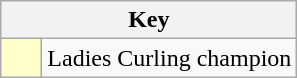<table class="wikitable" style="text-align: center;">
<tr>
<th colspan=2>Key</th>
</tr>
<tr>
<td style="background:#ffffcc; width:20px;"></td>
<td align=left>Ladies Curling champion</td>
</tr>
</table>
